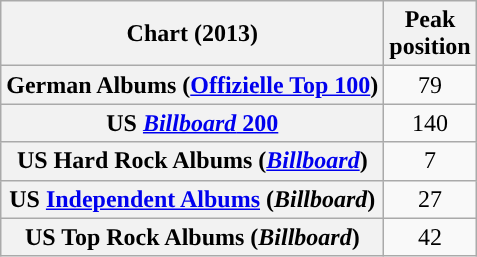<table class="wikitable sortable plainrowheaders">
<tr>
<th scope="col">Chart (2013)</th>
<th scope="col">Peak<br>position</th>
</tr>
<tr>
<th scope="row">German Albums (<a href='#'>Offizielle Top 100</a>)</th>
<td align="center">79</td>
</tr>
<tr>
<th scope="row">US <a href='#'><em>Billboard</em> 200</a></th>
<td align="center">140</td>
</tr>
<tr>
<th scope="row">US Hard Rock Albums (<em><a href='#'>Billboard</a></em>)</th>
<td align="center">7</td>
</tr>
<tr>
<th scope="row">US <a href='#'>Independent Albums</a> (<em>Billboard</em>)</th>
<td align="center">27</td>
</tr>
<tr>
<th scope="row">US Top Rock Albums (<em>Billboard</em>)</th>
<td align="center">42</td>
</tr>
</table>
